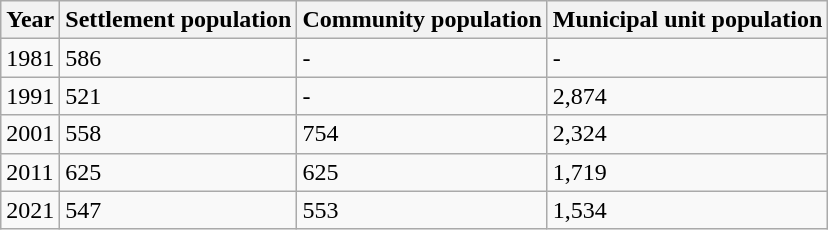<table class=wikitable>
<tr>
<th>Year</th>
<th>Settlement population</th>
<th>Community population</th>
<th>Municipal unit population</th>
</tr>
<tr>
<td>1981</td>
<td>586</td>
<td>-</td>
<td>-</td>
</tr>
<tr>
<td>1991</td>
<td>521</td>
<td>-</td>
<td>2,874</td>
</tr>
<tr>
<td>2001</td>
<td>558</td>
<td>754</td>
<td>2,324</td>
</tr>
<tr>
<td>2011</td>
<td>625</td>
<td>625</td>
<td>1,719</td>
</tr>
<tr>
<td>2021</td>
<td>547</td>
<td>553</td>
<td>1,534</td>
</tr>
</table>
